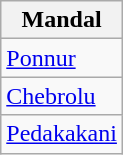<table class="wikitable sortable static-row-numbers static-row-header-hash">
<tr>
<th>Mandal</th>
</tr>
<tr>
<td><a href='#'>Ponnur</a></td>
</tr>
<tr>
<td><a href='#'>Chebrolu</a></td>
</tr>
<tr>
<td><a href='#'>Pedakakani</a></td>
</tr>
</table>
